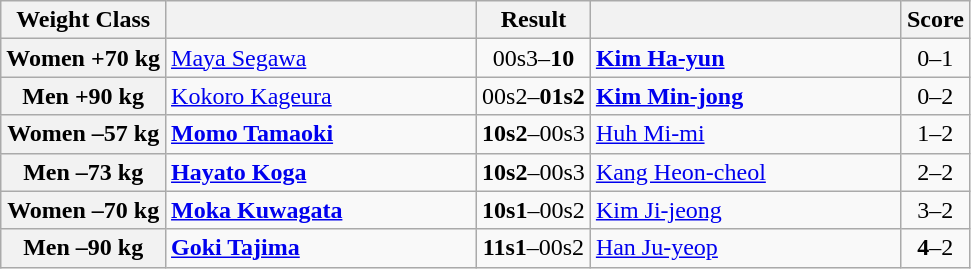<table class="wikitable">
<tr>
<th>Weight Class</th>
<th style="width: 200px;"></th>
<th>Result</th>
<th style="width: 200px;"></th>
<th>Score</th>
</tr>
<tr>
<th>Women +70 kg</th>
<td><a href='#'>Maya Segawa</a></td>
<td align=center>00s3–<strong>10</strong></td>
<td><strong><a href='#'>Kim Ha-yun</a></strong></td>
<td align=center>0–1</td>
</tr>
<tr>
<th>Men +90 kg</th>
<td><a href='#'>Kokoro Kageura</a></td>
<td align=center>00s2–<strong>01s2</strong></td>
<td><strong><a href='#'>Kim Min-jong</a></strong></td>
<td align=center>0–2</td>
</tr>
<tr>
<th>Women –57 kg</th>
<td><strong><a href='#'>Momo Tamaoki</a></strong></td>
<td align=center><strong>10s2</strong>–00s3</td>
<td><a href='#'>Huh Mi-mi</a></td>
<td align=center>1–2</td>
</tr>
<tr>
<th>Men –73 kg</th>
<td><strong><a href='#'>Hayato Koga</a></strong></td>
<td align=center><strong>10s2</strong>–00s3</td>
<td><a href='#'>Kang Heon-cheol</a></td>
<td align=center>2–2</td>
</tr>
<tr>
<th>Women –70 kg</th>
<td><strong><a href='#'>Moka Kuwagata</a></strong></td>
<td align=center><strong>10s1</strong>–00s2</td>
<td><a href='#'>Kim Ji-jeong</a></td>
<td align=center>3–2</td>
</tr>
<tr>
<th>Men –90 kg</th>
<td><strong><a href='#'>Goki Tajima</a></strong></td>
<td align=center><strong>11s1</strong>–00s2</td>
<td><a href='#'>Han Ju-yeop</a></td>
<td align=center><strong>4</strong>–2</td>
</tr>
</table>
